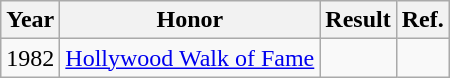<table class="wikitable">
<tr>
<th>Year</th>
<th>Honor</th>
<th>Result</th>
<th>Ref.</th>
</tr>
<tr>
<td>1982</td>
<td><a href='#'>Hollywood Walk of Fame</a></td>
<td></td>
<td align="center"></td>
</tr>
</table>
